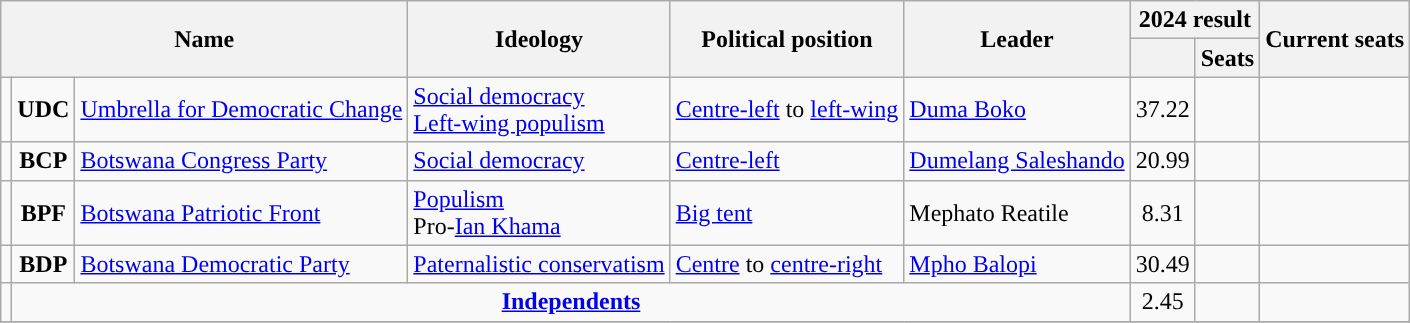<table class="wikitable">
<tr>
<th colspan="3" rowspan="2">Name</th>
<th rowspan="2">Ideology</th>
<th rowspan="2">Political position</th>
<th rowspan="2">Leader</th>
<th colspan="2">2024 result</th>
<th rowspan="2">Current seats</th>
</tr>
<tr>
<th></th>
<th>Seats</th>
</tr>
<tr>
<td style="background:"></td>
<td style="text-align:center;"><strong>UDC</strong></td>
<td><a href='#'>Umbrella for Democratic Change</a></td>
<td><a href='#'>Social democracy</a><br><a href='#'>Left-wing populism</a></td>
<td><a href='#'>Centre-left</a> to <a href='#'>left-wing</a></td>
<td><a href='#'>Duma Boko</a></td>
<td style="text-align:center;">37.22</td>
<td></td>
<td></td>
</tr>
<tr>
<td style="background:"></td>
<td style="text-align:center;"><strong>BCP</strong></td>
<td><a href='#'>Botswana Congress Party</a></td>
<td><a href='#'>Social democracy</a></td>
<td><a href='#'>Centre-left</a></td>
<td><a href='#'>Dumelang Saleshando</a></td>
<td style="text-align:center;">20.99</td>
<td></td>
<td></td>
</tr>
<tr>
<td style="background:"></td>
<td style="text-align:center;"><strong>BPF</strong></td>
<td><a href='#'>Botswana Patriotic Front</a></td>
<td><a href='#'>Populism</a><br>Pro-<a href='#'>Ian Khama</a></td>
<td><a href='#'>Big tent</a></td>
<td>Mephato Reatile</td>
<td style="text-align:center;">8.31</td>
<td></td>
<td></td>
</tr>
<tr>
<td style="background:"></td>
<td style="text-align:center;"><strong>BDP</strong></td>
<td><a href='#'>Botswana Democratic Party</a></td>
<td><a href='#'>Paternalistic conservatism</a></td>
<td><a href='#'>Centre</a> to <a href='#'>centre-right</a></td>
<td><a href='#'>Mpho Balopi</a></td>
<td style="text-align:center;">30.49</td>
<td></td>
<td></td>
</tr>
<tr>
<td style="background:"></td>
<td colspan="5" style="text-align:center;"><strong><a href='#'>Independents</a></strong></td>
<td style="text-align:center;">2.45</td>
<td></td>
<td></td>
</tr>
<tr>
</tr>
</table>
